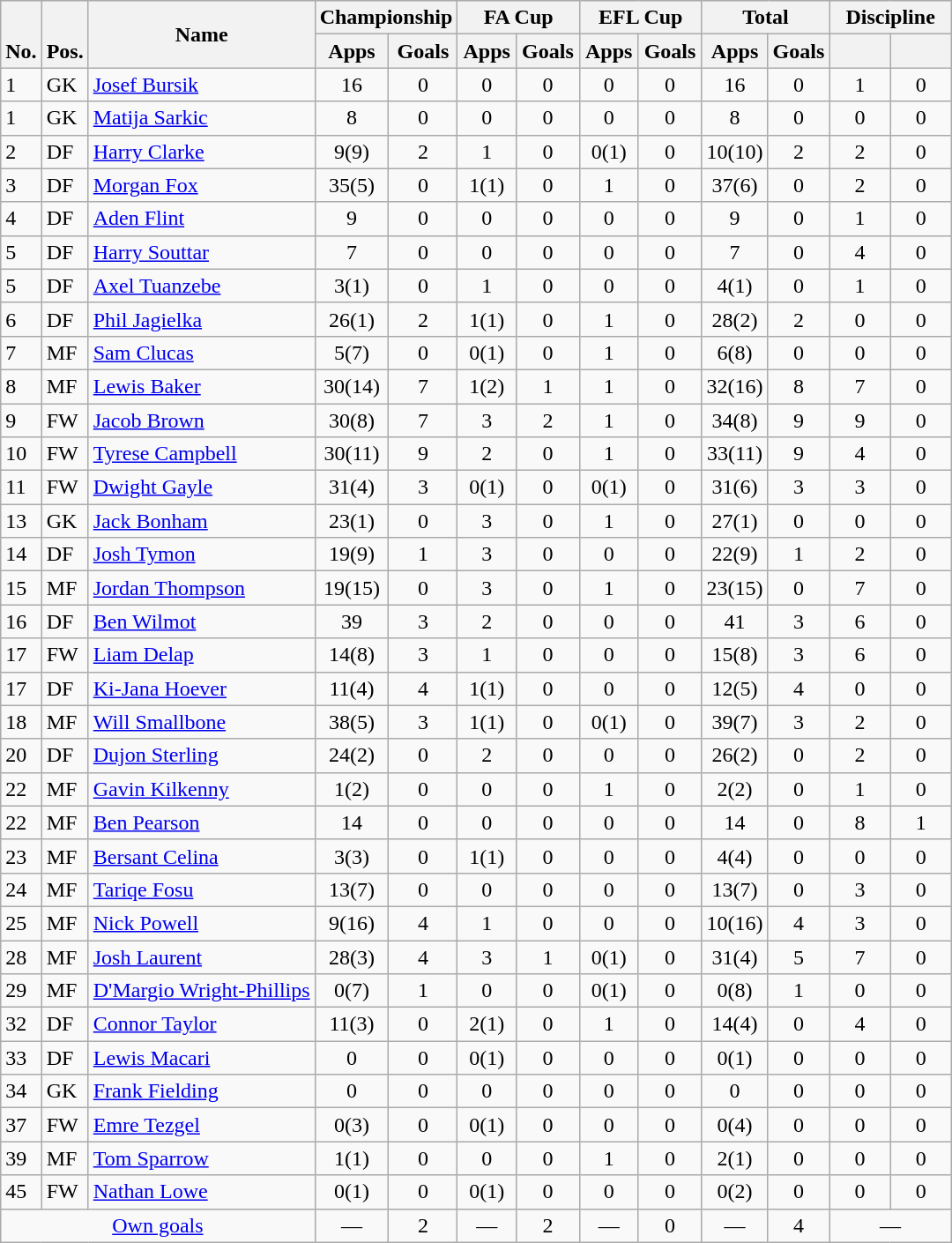<table class="wikitable" style="text-align:center">
<tr>
<th rowspan="2" valign="bottom">No.</th>
<th rowspan="2" valign="bottom">Pos.</th>
<th rowspan="2">Name</th>
<th colspan="2" width="85">Championship</th>
<th colspan="2" width="85">FA Cup</th>
<th colspan="2" width="85">EFL Cup</th>
<th colspan="2" width="85">Total</th>
<th colspan="2" width="85">Discipline</th>
</tr>
<tr>
<th>Apps</th>
<th>Goals</th>
<th>Apps</th>
<th>Goals</th>
<th>Apps</th>
<th>Goals</th>
<th>Apps</th>
<th>Goals</th>
<th></th>
<th></th>
</tr>
<tr>
<td align="left">1</td>
<td align="left">GK</td>
<td align="left"> <a href='#'>Josef Bursik</a></td>
<td>16</td>
<td>0</td>
<td>0</td>
<td>0</td>
<td>0</td>
<td>0</td>
<td>16</td>
<td>0</td>
<td>1</td>
<td>0</td>
</tr>
<tr>
<td align="left">1</td>
<td align="left">GK</td>
<td align="left"> <a href='#'>Matija Sarkic</a></td>
<td>8</td>
<td>0</td>
<td>0</td>
<td>0</td>
<td>0</td>
<td>0</td>
<td>8</td>
<td>0</td>
<td>0</td>
<td>0</td>
</tr>
<tr>
<td align="left">2</td>
<td align="left">DF</td>
<td align="left"> <a href='#'>Harry Clarke</a></td>
<td>9(9)</td>
<td>2</td>
<td>1</td>
<td>0</td>
<td>0(1)</td>
<td>0</td>
<td>10(10)</td>
<td>2</td>
<td>2</td>
<td>0</td>
</tr>
<tr>
<td align="left">3</td>
<td align="left">DF</td>
<td align="left"> <a href='#'>Morgan Fox</a></td>
<td>35(5)</td>
<td>0</td>
<td>1(1)</td>
<td>0</td>
<td>1</td>
<td>0</td>
<td>37(6)</td>
<td>0</td>
<td>2</td>
<td>0</td>
</tr>
<tr>
<td align="left">4</td>
<td align="left">DF</td>
<td align="left"> <a href='#'>Aden Flint</a></td>
<td>9</td>
<td>0</td>
<td>0</td>
<td>0</td>
<td>0</td>
<td>0</td>
<td>9</td>
<td>0</td>
<td>1</td>
<td>0</td>
</tr>
<tr>
<td align="left">5</td>
<td align="left">DF</td>
<td align="left"> <a href='#'>Harry Souttar</a></td>
<td>7</td>
<td>0</td>
<td>0</td>
<td>0</td>
<td>0</td>
<td>0</td>
<td>7</td>
<td>0</td>
<td>4</td>
<td>0</td>
</tr>
<tr>
<td align="left">5</td>
<td align="left">DF</td>
<td align="left"> <a href='#'>Axel Tuanzebe</a></td>
<td>3(1)</td>
<td>0</td>
<td>1</td>
<td>0</td>
<td>0</td>
<td>0</td>
<td>4(1)</td>
<td>0</td>
<td>1</td>
<td>0</td>
</tr>
<tr>
<td align="left">6</td>
<td align="left">DF</td>
<td align="left"> <a href='#'>Phil Jagielka</a></td>
<td>26(1)</td>
<td>2</td>
<td>1(1)</td>
<td>0</td>
<td>1</td>
<td>0</td>
<td>28(2)</td>
<td>2</td>
<td>0</td>
<td>0</td>
</tr>
<tr>
<td align="left">7</td>
<td align="left">MF</td>
<td align="left"> <a href='#'>Sam Clucas</a></td>
<td>5(7)</td>
<td>0</td>
<td>0(1)</td>
<td>0</td>
<td>1</td>
<td>0</td>
<td>6(8)</td>
<td>0</td>
<td>0</td>
<td>0</td>
</tr>
<tr>
<td align="left">8</td>
<td align="left">MF</td>
<td align="left"> <a href='#'>Lewis Baker</a></td>
<td>30(14)</td>
<td>7</td>
<td>1(2)</td>
<td>1</td>
<td>1</td>
<td>0</td>
<td>32(16)</td>
<td>8</td>
<td>7</td>
<td>0</td>
</tr>
<tr>
<td align="left">9</td>
<td align="left">FW</td>
<td align="left"> <a href='#'>Jacob Brown</a></td>
<td>30(8)</td>
<td>7</td>
<td>3</td>
<td>2</td>
<td>1</td>
<td>0</td>
<td>34(8)</td>
<td>9</td>
<td>9</td>
<td>0</td>
</tr>
<tr>
<td align="left">10</td>
<td align="left">FW</td>
<td align="left"> <a href='#'>Tyrese Campbell</a></td>
<td>30(11)</td>
<td>9</td>
<td>2</td>
<td>0</td>
<td>1</td>
<td>0</td>
<td>33(11)</td>
<td>9</td>
<td>4</td>
<td>0</td>
</tr>
<tr>
<td align="left">11</td>
<td align="left">FW</td>
<td align="left"> <a href='#'>Dwight Gayle</a></td>
<td>31(4)</td>
<td>3</td>
<td>0(1)</td>
<td>0</td>
<td>0(1)</td>
<td>0</td>
<td>31(6)</td>
<td>3</td>
<td>3</td>
<td>0</td>
</tr>
<tr>
<td align="left">13</td>
<td align="left">GK</td>
<td align="left"> <a href='#'>Jack Bonham</a></td>
<td>23(1)</td>
<td>0</td>
<td>3</td>
<td>0</td>
<td>1</td>
<td>0</td>
<td>27(1)</td>
<td>0</td>
<td>0</td>
<td>0</td>
</tr>
<tr>
<td align="left">14</td>
<td align="left">DF</td>
<td align="left"> <a href='#'>Josh Tymon</a></td>
<td>19(9)</td>
<td>1</td>
<td>3</td>
<td>0</td>
<td>0</td>
<td>0</td>
<td>22(9)</td>
<td>1</td>
<td>2</td>
<td>0</td>
</tr>
<tr>
<td align="left">15</td>
<td align="left">MF</td>
<td align="left"> <a href='#'>Jordan Thompson</a></td>
<td>19(15)</td>
<td>0</td>
<td>3</td>
<td>0</td>
<td>1</td>
<td>0</td>
<td>23(15)</td>
<td>0</td>
<td>7</td>
<td>0</td>
</tr>
<tr>
<td align="left">16</td>
<td align="left">DF</td>
<td align="left"> <a href='#'>Ben Wilmot</a></td>
<td>39</td>
<td>3</td>
<td>2</td>
<td>0</td>
<td>0</td>
<td>0</td>
<td>41</td>
<td>3</td>
<td>6</td>
<td>0</td>
</tr>
<tr>
<td align="left">17</td>
<td align="left">FW</td>
<td align="left"> <a href='#'>Liam Delap</a></td>
<td>14(8)</td>
<td>3</td>
<td>1</td>
<td>0</td>
<td>0</td>
<td>0</td>
<td>15(8)</td>
<td>3</td>
<td>6</td>
<td>0</td>
</tr>
<tr>
<td align="left">17</td>
<td align="left">DF</td>
<td align="left"> <a href='#'>Ki-Jana Hoever</a></td>
<td>11(4)</td>
<td>4</td>
<td>1(1)</td>
<td>0</td>
<td>0</td>
<td>0</td>
<td>12(5)</td>
<td>4</td>
<td>0</td>
<td>0</td>
</tr>
<tr>
<td align="left">18</td>
<td align="left">MF</td>
<td align="left"> <a href='#'>Will Smallbone</a></td>
<td>38(5)</td>
<td>3</td>
<td>1(1)</td>
<td>0</td>
<td>0(1)</td>
<td>0</td>
<td>39(7)</td>
<td>3</td>
<td>2</td>
<td>0</td>
</tr>
<tr>
<td align="left">20</td>
<td align="left">DF</td>
<td align="left"> <a href='#'>Dujon Sterling</a></td>
<td>24(2)</td>
<td>0</td>
<td>2</td>
<td>0</td>
<td>0</td>
<td>0</td>
<td>26(2)</td>
<td>0</td>
<td>2</td>
<td>0</td>
</tr>
<tr>
<td align="left">22</td>
<td align="left">MF</td>
<td align="left"> <a href='#'>Gavin Kilkenny</a></td>
<td>1(2)</td>
<td>0</td>
<td>0</td>
<td>0</td>
<td>1</td>
<td>0</td>
<td>2(2)</td>
<td>0</td>
<td>1</td>
<td>0</td>
</tr>
<tr>
<td align="left">22</td>
<td align="left">MF</td>
<td align="left"> <a href='#'>Ben Pearson</a></td>
<td>14</td>
<td>0</td>
<td>0</td>
<td>0</td>
<td>0</td>
<td>0</td>
<td>14</td>
<td>0</td>
<td>8</td>
<td>1</td>
</tr>
<tr>
<td align="left">23</td>
<td align="left">MF</td>
<td align="left"> <a href='#'>Bersant Celina</a></td>
<td>3(3)</td>
<td>0</td>
<td>1(1)</td>
<td>0</td>
<td>0</td>
<td>0</td>
<td>4(4)</td>
<td>0</td>
<td>0</td>
<td>0</td>
</tr>
<tr>
<td align="left">24</td>
<td align="left">MF</td>
<td align="left"> <a href='#'>Tariqe Fosu</a></td>
<td>13(7)</td>
<td>0</td>
<td>0</td>
<td>0</td>
<td>0</td>
<td>0</td>
<td>13(7)</td>
<td>0</td>
<td>3</td>
<td>0</td>
</tr>
<tr>
<td align="left">25</td>
<td align="left">MF</td>
<td align="left"> <a href='#'>Nick Powell</a></td>
<td>9(16)</td>
<td>4</td>
<td>1</td>
<td>0</td>
<td>0</td>
<td>0</td>
<td>10(16)</td>
<td>4</td>
<td>3</td>
<td>0</td>
</tr>
<tr>
<td align="left">28</td>
<td align="left">MF</td>
<td align="left"> <a href='#'>Josh Laurent</a></td>
<td>28(3)</td>
<td>4</td>
<td>3</td>
<td>1</td>
<td>0(1)</td>
<td>0</td>
<td>31(4)</td>
<td>5</td>
<td>7</td>
<td>0</td>
</tr>
<tr>
<td align="left">29</td>
<td align="left">MF</td>
<td align="left"> <a href='#'>D'Margio Wright-Phillips</a></td>
<td>0(7)</td>
<td>1</td>
<td>0</td>
<td>0</td>
<td>0(1)</td>
<td>0</td>
<td>0(8)</td>
<td>1</td>
<td>0</td>
<td>0</td>
</tr>
<tr>
<td align="left">32</td>
<td align="left">DF</td>
<td align="left"> <a href='#'>Connor Taylor</a></td>
<td>11(3)</td>
<td>0</td>
<td>2(1)</td>
<td>0</td>
<td>1</td>
<td>0</td>
<td>14(4)</td>
<td>0</td>
<td>4</td>
<td>0</td>
</tr>
<tr>
<td align="left">33</td>
<td align="left">DF</td>
<td align="left"> <a href='#'>Lewis Macari</a></td>
<td>0</td>
<td>0</td>
<td>0(1)</td>
<td>0</td>
<td>0</td>
<td>0</td>
<td>0(1)</td>
<td>0</td>
<td>0</td>
<td>0</td>
</tr>
<tr>
<td align="left">34</td>
<td align="left">GK</td>
<td align="left"> <a href='#'>Frank Fielding</a></td>
<td>0</td>
<td>0</td>
<td>0</td>
<td>0</td>
<td>0</td>
<td>0</td>
<td>0</td>
<td>0</td>
<td>0</td>
<td>0</td>
</tr>
<tr>
<td align="left">37</td>
<td align="left">FW</td>
<td align="left"> <a href='#'>Emre Tezgel</a></td>
<td>0(3)</td>
<td>0</td>
<td>0(1)</td>
<td>0</td>
<td>0</td>
<td>0</td>
<td>0(4)</td>
<td>0</td>
<td>0</td>
<td>0</td>
</tr>
<tr>
<td align="left">39</td>
<td align="left">MF</td>
<td align="left"> <a href='#'>Tom Sparrow</a></td>
<td>1(1)</td>
<td>0</td>
<td>0</td>
<td>0</td>
<td>1</td>
<td>0</td>
<td>2(1)</td>
<td>0</td>
<td>0</td>
<td>0</td>
</tr>
<tr>
<td align="left">45</td>
<td align="left">FW</td>
<td align="left"> <a href='#'>Nathan Lowe</a></td>
<td>0(1)</td>
<td>0</td>
<td>0(1)</td>
<td>0</td>
<td>0</td>
<td>0</td>
<td>0(2)</td>
<td>0</td>
<td>0</td>
<td>0</td>
</tr>
<tr>
<td colspan=3><a href='#'>Own goals</a></td>
<td>—</td>
<td>2</td>
<td>—</td>
<td>2</td>
<td>—</td>
<td>0</td>
<td>—</td>
<td>4</td>
<td colspan=2>—</td>
</tr>
</table>
